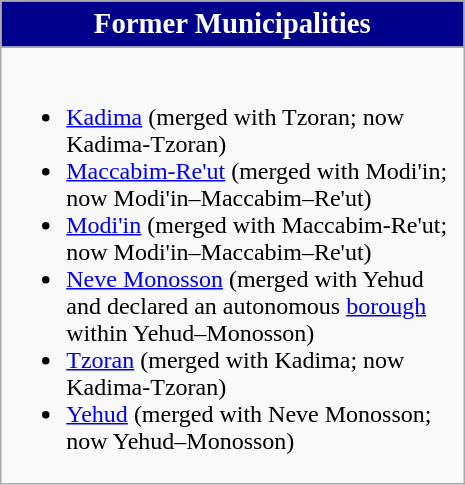<table class="wikitable">
<tr>
<th width=300; style="font-size:larger; background:#00008B; color:white;">Former Municipalities</th>
</tr>
<tr>
<td valign="top"><br><ul><li><a href='#'>Kadima</a> (merged with Tzoran; now Kadima-Tzoran)</li><li><a href='#'>Maccabim-Re'ut</a> (merged with Modi'in; now Modi'in–Maccabim–Re'ut)</li><li><a href='#'>Modi'in</a> (merged with Maccabim-Re'ut; now Modi'in–Maccabim–Re'ut)</li><li><a href='#'>Neve Monosson</a> (merged with Yehud and declared an autonomous <a href='#'>borough</a> within Yehud–Monosson)</li><li><a href='#'>Tzoran</a> (merged with Kadima; now Kadima-Tzoran)</li><li><a href='#'>Yehud</a> (merged with Neve Monosson; now Yehud–Monosson)</li></ul></td>
</tr>
</table>
